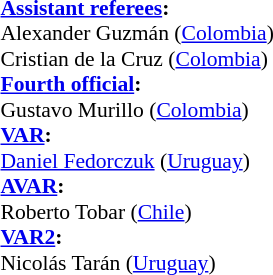<table width=50% style="font-size: 90%">
<tr>
<td><br><strong><a href='#'>Assistant referees</a>:</strong>
<br>Alexander Guzmán (<a href='#'>Colombia</a>)
<br>Cristian de la Cruz (<a href='#'>Colombia</a>)
<br><strong><a href='#'>Fourth official</a>:</strong>
<br>Gustavo Murillo (<a href='#'>Colombia</a>)
<br><strong><a href='#'>VAR</a>:</strong>
<br><a href='#'>Daniel Fedorczuk</a> (<a href='#'>Uruguay</a>)
<br><strong><a href='#'>AVAR</a>:</strong>
<br>Roberto Tobar (<a href='#'>Chile</a>)
<br><strong><a href='#'>VAR2</a>:</strong>
<br>Nicolás Tarán (<a href='#'>Uruguay</a>)</td>
</tr>
</table>
